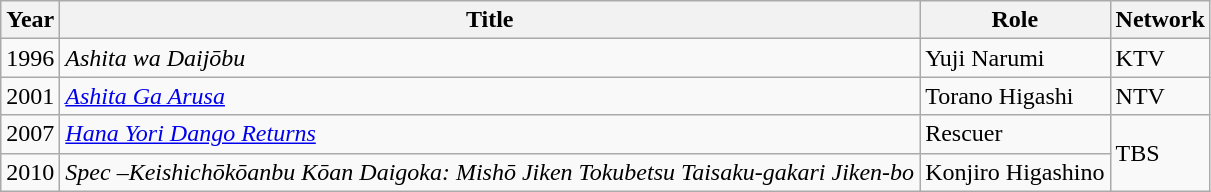<table class="wikitable">
<tr>
<th>Year</th>
<th>Title</th>
<th>Role</th>
<th>Network</th>
</tr>
<tr>
<td>1996</td>
<td><em>Ashita wa Daijōbu</em></td>
<td>Yuji Narumi</td>
<td>KTV</td>
</tr>
<tr>
<td>2001</td>
<td><em><a href='#'>Ashita Ga Arusa</a></em></td>
<td>Torano Higashi</td>
<td>NTV</td>
</tr>
<tr>
<td>2007</td>
<td><em><a href='#'>Hana Yori Dango Returns</a></em></td>
<td>Rescuer</td>
<td rowspan="2">TBS</td>
</tr>
<tr>
<td>2010</td>
<td><em>Spec –Keishichōkōanbu Kōan Daigoka: Mishō Jiken Tokubetsu Taisaku-gakari Jiken-bo</em></td>
<td>Konjiro Higashino</td>
</tr>
</table>
